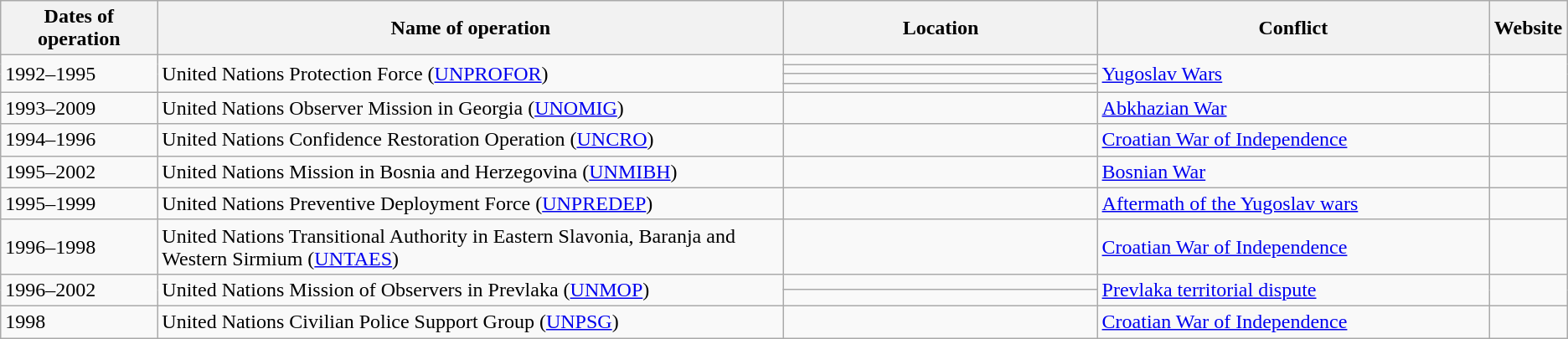<table class="wikitable">
<tr>
<th width="10%">Dates of operation</th>
<th width="40%">Name of operation</th>
<th width="20%">Location</th>
<th width="25%">Conflict</th>
<th width="5%">Website</th>
</tr>
<tr>
<td rowspan=4>1992–1995</td>
<td rowspan=4>United Nations Protection Force (<a href='#'>UNPROFOR</a>)</td>
<td width="4%"></td>
<td rowspan=4><a href='#'>Yugoslav Wars</a></td>
<td rowspan=4></td>
</tr>
<tr>
<td></td>
</tr>
<tr 1984>
<td></td>
</tr>
<tr>
<td></td>
</tr>
<tr>
<td>1993–2009</td>
<td>United Nations Observer Mission in Georgia (<a href='#'>UNOMIG</a>)</td>
<td></td>
<td><a href='#'>Abkhazian War</a></td>
<td></td>
</tr>
<tr>
<td>1994–1996</td>
<td>United Nations Confidence Restoration Operation (<a href='#'>UNCRO</a>)</td>
<td></td>
<td><a href='#'>Croatian War of Independence</a></td>
<td></td>
</tr>
<tr>
<td>1995–2002</td>
<td>United Nations Mission in Bosnia and Herzegovina (<a href='#'>UNMIBH</a>)</td>
<td></td>
<td><a href='#'>Bosnian War</a></td>
<td></td>
</tr>
<tr>
<td>1995–1999</td>
<td>United Nations Preventive Deployment Force (<a href='#'>UNPREDEP</a>)</td>
<td></td>
<td><a href='#'>Aftermath of the Yugoslav wars</a></td>
<td></td>
</tr>
<tr>
<td>1996–1998</td>
<td>United Nations Transitional Authority in Eastern Slavonia, Baranja and Western Sirmium (<a href='#'>UNTAES</a>)</td>
<td></td>
<td><a href='#'>Croatian War of Independence</a></td>
<td></td>
</tr>
<tr>
<td rowspan=2>1996–2002</td>
<td rowspan=2>United Nations Mission of Observers in Prevlaka (<a href='#'>UNMOP</a>)</td>
<td></td>
<td rowspan=2><a href='#'>Prevlaka territorial dispute</a></td>
<td rowspan=2></td>
</tr>
<tr>
<td></td>
</tr>
<tr>
<td>1998</td>
<td>United Nations Civilian Police Support Group (<a href='#'>UNPSG</a>)</td>
<td></td>
<td><a href='#'>Croatian War of Independence</a></td>
<td></td>
</tr>
</table>
